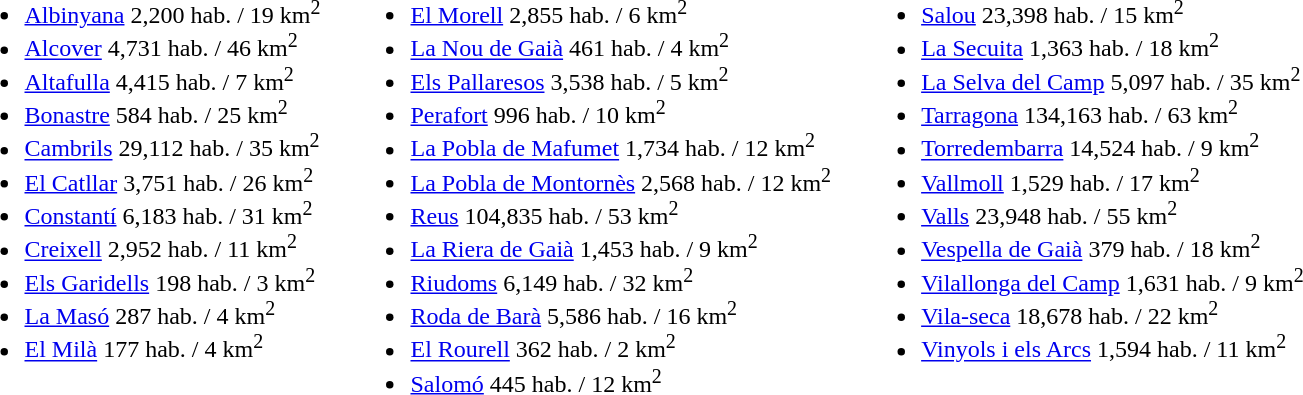<table>
<tr style="vertical-align:  top;">
<td><br><ul><li><a href='#'>Albinyana</a> 2,200 hab. / 19 km<sup>2</sup></li><li><a href='#'>Alcover</a> 4,731 hab. / 46 km<sup>2</sup></li><li><a href='#'>Altafulla</a> 4,415 hab. / 7 km<sup>2</sup></li><li><a href='#'>Bonastre</a> 584 hab. / 25 km<sup>2</sup></li><li><a href='#'>Cambrils</a> 29,112 hab. / 35 km<sup>2</sup></li><li><a href='#'>El Catllar</a> 3,751 hab. / 26 km<sup>2</sup></li><li><a href='#'>Constantí</a> 6,183 hab. / 31 km<sup>2</sup></li><li><a href='#'>Creixell</a> 2,952 hab. / 11 km<sup>2</sup></li><li><a href='#'>Els Garidells</a> 198 hab. / 3 km<sup>2</sup></li><li><a href='#'>La Masó</a> 287 hab. / 4 km<sup>2</sup></li><li><a href='#'>El Milà</a> 177 hab. / 4 km<sup>2</sup></li></ul></td>
<td>   </td>
<td><br><ul><li><a href='#'>El Morell</a> 2,855 hab. / 6 km<sup>2</sup></li><li><a href='#'>La Nou de Gaià</a> 461 hab. / 4 km<sup>2</sup></li><li><a href='#'>Els Pallaresos</a> 3,538 hab. / 5 km<sup>2</sup></li><li><a href='#'>Perafort</a> 996 hab. / 10 km<sup>2</sup></li><li><a href='#'>La Pobla de Mafumet</a> 1,734 hab. / 12 km<sup>2</sup></li><li><a href='#'>La Pobla de Montornès</a> 2,568 hab. / 12 km<sup>2</sup></li><li><a href='#'>Reus</a> 104,835 hab. / 53 km<sup>2</sup></li><li><a href='#'>La Riera de Gaià</a> 1,453 hab. / 9 km<sup>2</sup></li><li><a href='#'>Riudoms</a> 6,149 hab. / 32 km<sup>2</sup></li><li><a href='#'>Roda de Barà</a> 5,586 hab. / 16 km<sup>2</sup></li><li><a href='#'>El Rourell</a> 362 hab. / 2 km<sup>2</sup></li><li><a href='#'>Salomó</a> 445 hab. / 12 km<sup>2</sup></li></ul></td>
<td>   </td>
<td><br><ul><li><a href='#'>Salou</a> 23,398 hab. / 15 km<sup>2</sup></li><li><a href='#'>La Secuita</a> 1,363 hab. / 18 km<sup>2</sup></li><li><a href='#'>La Selva del Camp</a> 5,097 hab. / 35 km<sup>2</sup></li><li><a href='#'>Tarragona</a> 134,163 hab. / 63 km<sup>2</sup></li><li><a href='#'>Torredembarra</a> 14,524 hab. / 9 km<sup>2</sup></li><li><a href='#'>Vallmoll</a> 1,529 hab. / 17 km<sup>2</sup></li><li><a href='#'>Valls</a> 23,948 hab. / 55 km<sup>2</sup></li><li><a href='#'>Vespella de Gaià</a> 379 hab. / 18 km<sup>2</sup></li><li><a href='#'>Vilallonga del Camp</a> 1,631 hab. / 9 km<sup>2</sup></li><li><a href='#'>Vila-seca</a> 18,678 hab. / 22 km<sup>2</sup></li><li><a href='#'>Vinyols i els Arcs</a> 1,594 hab. / 11 km<sup>2</sup></li></ul></td>
</tr>
</table>
